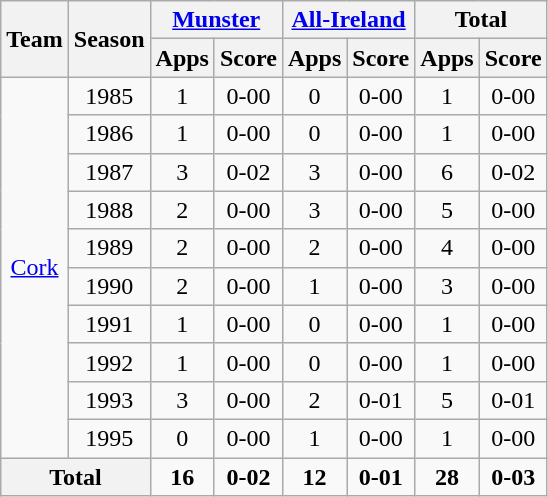<table class="wikitable" style="text-align:center">
<tr>
<th rowspan="2">Team</th>
<th rowspan="2">Season</th>
<th colspan="2"><a href='#'>Munster</a></th>
<th colspan="2"><a href='#'>All-Ireland</a></th>
<th colspan="2">Total</th>
</tr>
<tr>
<th>Apps</th>
<th>Score</th>
<th>Apps</th>
<th>Score</th>
<th>Apps</th>
<th>Score</th>
</tr>
<tr>
<td rowspan="10"><a href='#'>Cork</a></td>
<td>1985</td>
<td>1</td>
<td>0-00</td>
<td>0</td>
<td>0-00</td>
<td>1</td>
<td>0-00</td>
</tr>
<tr>
<td>1986</td>
<td>1</td>
<td>0-00</td>
<td>0</td>
<td>0-00</td>
<td>1</td>
<td>0-00</td>
</tr>
<tr>
<td>1987</td>
<td>3</td>
<td>0-02</td>
<td>3</td>
<td>0-00</td>
<td>6</td>
<td>0-02</td>
</tr>
<tr>
<td>1988</td>
<td>2</td>
<td>0-00</td>
<td>3</td>
<td>0-00</td>
<td>5</td>
<td>0-00</td>
</tr>
<tr>
<td>1989</td>
<td>2</td>
<td>0-00</td>
<td>2</td>
<td>0-00</td>
<td>4</td>
<td>0-00</td>
</tr>
<tr>
<td>1990</td>
<td>2</td>
<td>0-00</td>
<td>1</td>
<td>0-00</td>
<td>3</td>
<td>0-00</td>
</tr>
<tr>
<td>1991</td>
<td>1</td>
<td>0-00</td>
<td>0</td>
<td>0-00</td>
<td>1</td>
<td>0-00</td>
</tr>
<tr>
<td>1992</td>
<td>1</td>
<td>0-00</td>
<td>0</td>
<td>0-00</td>
<td>1</td>
<td>0-00</td>
</tr>
<tr>
<td>1993</td>
<td>3</td>
<td>0-00</td>
<td>2</td>
<td>0-01</td>
<td>5</td>
<td>0-01</td>
</tr>
<tr>
<td>1995</td>
<td>0</td>
<td>0-00</td>
<td>1</td>
<td>0-00</td>
<td>1</td>
<td>0-00</td>
</tr>
<tr>
<th colspan="2">Total</th>
<td><strong>16</strong></td>
<td><strong>0-02</strong></td>
<td><strong>12</strong></td>
<td><strong>0-01</strong></td>
<td><strong>28</strong></td>
<td><strong>0-03</strong></td>
</tr>
</table>
